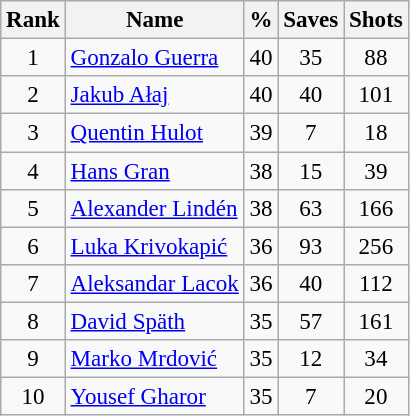<table class="wikitable sortable" style="text-align: center; font-size: 96%;">
<tr>
<th>Rank</th>
<th>Name</th>
<th>%</th>
<th>Saves</th>
<th>Shots</th>
</tr>
<tr>
<td>1</td>
<td style="text-align: left;"> <a href='#'>Gonzalo Guerra</a></td>
<td>40</td>
<td>35</td>
<td>88</td>
</tr>
<tr>
<td>2</td>
<td style="text-align: left;"> <a href='#'>Jakub Ałaj</a></td>
<td>40</td>
<td>40</td>
<td>101</td>
</tr>
<tr>
<td>3</td>
<td style="text-align: left;"> <a href='#'>Quentin Hulot</a></td>
<td>39</td>
<td>7</td>
<td>18</td>
</tr>
<tr>
<td>4</td>
<td style="text-align: left;"> <a href='#'>Hans Gran</a></td>
<td>38</td>
<td>15</td>
<td>39</td>
</tr>
<tr>
<td>5</td>
<td style="text-align: left;"> <a href='#'>Alexander Lindén</a></td>
<td>38</td>
<td>63</td>
<td>166</td>
</tr>
<tr>
<td>6</td>
<td style="text-align: left;"> <a href='#'>Luka Krivokapić</a></td>
<td>36</td>
<td>93</td>
<td>256</td>
</tr>
<tr>
<td>7</td>
<td style="text-align: left;"> <a href='#'>Aleksandar Lacok</a></td>
<td>36</td>
<td>40</td>
<td>112</td>
</tr>
<tr>
<td>8</td>
<td style="text-align: left;"> <a href='#'>David Späth</a></td>
<td>35</td>
<td>57</td>
<td>161</td>
</tr>
<tr>
<td>9</td>
<td style="text-align: left;"> <a href='#'>Marko Mrdović</a></td>
<td>35</td>
<td>12</td>
<td>34</td>
</tr>
<tr>
<td>10</td>
<td style="text-align: left;"> <a href='#'>Yousef Gharor</a></td>
<td>35</td>
<td>7</td>
<td>20</td>
</tr>
</table>
